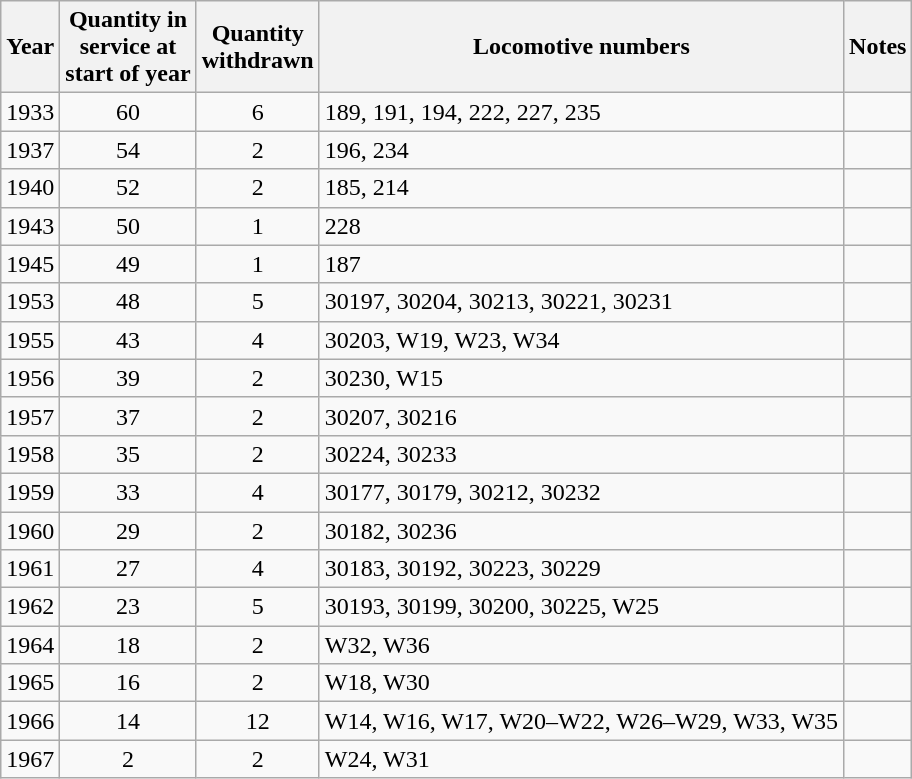<table class=wikitable style=text-align:center>
<tr>
<th>Year</th>
<th>Quantity in<br>service at<br>start of year</th>
<th>Quantity<br>withdrawn</th>
<th>Locomotive numbers</th>
<th>Notes</th>
</tr>
<tr>
<td>1933</td>
<td>60</td>
<td>6</td>
<td align=left>189, 191, 194, 222, 227, 235</td>
<td align=left></td>
</tr>
<tr>
<td>1937</td>
<td>54</td>
<td>2</td>
<td align=left>196, 234</td>
<td align=left></td>
</tr>
<tr>
<td>1940</td>
<td>52</td>
<td>2</td>
<td align=left>185, 214</td>
<td align=left></td>
</tr>
<tr>
<td>1943</td>
<td>50</td>
<td>1</td>
<td align=left>228</td>
<td align=left></td>
</tr>
<tr>
<td>1945</td>
<td>49</td>
<td>1</td>
<td align=left>187</td>
<td align=left></td>
</tr>
<tr>
<td>1953</td>
<td>48</td>
<td>5</td>
<td align=left>30197, 30204, 30213, 30221, 30231</td>
<td align=left></td>
</tr>
<tr>
<td>1955</td>
<td>43</td>
<td>4</td>
<td align=left>30203, W19, W23, W34</td>
<td align=left></td>
</tr>
<tr>
<td>1956</td>
<td>39</td>
<td>2</td>
<td align=left>30230, W15</td>
<td align=left></td>
</tr>
<tr>
<td>1957</td>
<td>37</td>
<td>2</td>
<td align=left>30207, 30216</td>
<td align=left></td>
</tr>
<tr>
<td>1958</td>
<td>35</td>
<td>2</td>
<td align=left>30224, 30233</td>
<td align=left></td>
</tr>
<tr>
<td>1959</td>
<td>33</td>
<td>4</td>
<td align=left>30177, 30179, 30212, 30232</td>
<td align=left></td>
</tr>
<tr>
<td>1960</td>
<td>29</td>
<td>2</td>
<td align=left>30182, 30236</td>
<td align=left></td>
</tr>
<tr>
<td>1961</td>
<td>27</td>
<td>4</td>
<td align=left>30183, 30192, 30223, 30229</td>
<td align=left></td>
</tr>
<tr>
<td>1962</td>
<td>23</td>
<td>5</td>
<td align=left>30193, 30199, 30200, 30225, W25</td>
<td align=left></td>
</tr>
<tr>
<td>1964</td>
<td>18</td>
<td>2</td>
<td align=left>W32, W36</td>
<td align=left></td>
</tr>
<tr>
<td>1965</td>
<td>16</td>
<td>2</td>
<td align=left>W18, W30</td>
<td align=left></td>
</tr>
<tr>
<td>1966</td>
<td>14</td>
<td>12</td>
<td align=left>W14, W16, W17, W20–W22, W26–W29, W33, W35</td>
<td align=left></td>
</tr>
<tr>
<td>1967</td>
<td>2</td>
<td>2</td>
<td align=left>W24, W31</td>
<td align=left></td>
</tr>
</table>
